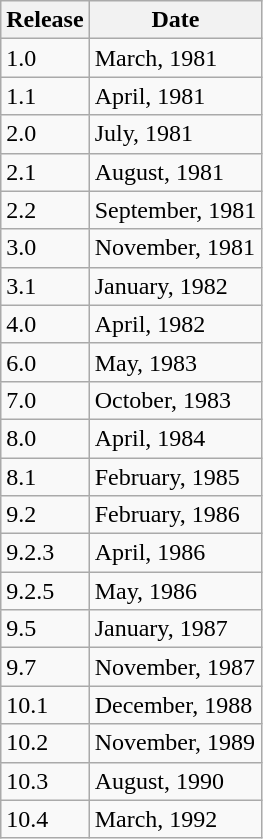<table class="wikitable">
<tr>
<th>Release</th>
<th>Date</th>
</tr>
<tr>
<td>1.0</td>
<td>March, 1981</td>
</tr>
<tr>
<td>1.1</td>
<td>April, 1981</td>
</tr>
<tr>
<td>2.0</td>
<td>July, 1981</td>
</tr>
<tr>
<td>2.1</td>
<td>August, 1981</td>
</tr>
<tr>
<td>2.2</td>
<td>September, 1981</td>
</tr>
<tr>
<td>3.0</td>
<td>November, 1981</td>
</tr>
<tr>
<td>3.1</td>
<td>January, 1982</td>
</tr>
<tr>
<td>4.0</td>
<td>April, 1982</td>
</tr>
<tr>
<td>6.0</td>
<td>May, 1983</td>
</tr>
<tr>
<td>7.0</td>
<td>October, 1983</td>
</tr>
<tr>
<td>8.0</td>
<td>April, 1984</td>
</tr>
<tr>
<td>8.1</td>
<td>February, 1985</td>
</tr>
<tr>
<td>9.2</td>
<td>February, 1986</td>
</tr>
<tr>
<td>9.2.3</td>
<td>April, 1986</td>
</tr>
<tr>
<td>9.2.5</td>
<td>May, 1986</td>
</tr>
<tr>
<td>9.5</td>
<td>January, 1987</td>
</tr>
<tr>
<td>9.7</td>
<td>November, 1987</td>
</tr>
<tr>
<td>10.1</td>
<td>December, 1988</td>
</tr>
<tr>
<td>10.2</td>
<td>November, 1989</td>
</tr>
<tr>
<td>10.3</td>
<td>August, 1990</td>
</tr>
<tr>
<td>10.4</td>
<td>March, 1992</td>
</tr>
</table>
